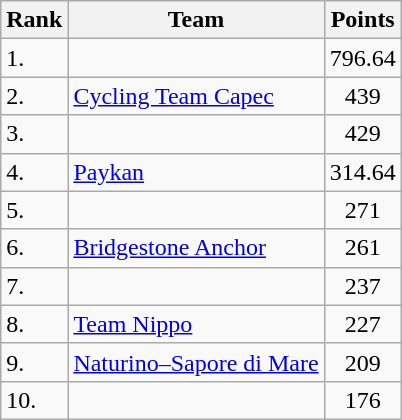<table class="wikitable sortable">
<tr>
<th>Rank</th>
<th>Team</th>
<th>Points</th>
</tr>
<tr>
<td>1.</td>
<td></td>
<td align=center>796.64</td>
</tr>
<tr>
<td>2.</td>
<td><a href='#'>Cycling Team Capec</a></td>
<td align=center>439</td>
</tr>
<tr>
<td>3.</td>
<td></td>
<td align=center>429</td>
</tr>
<tr>
<td>4.</td>
<td><a href='#'>Paykan</a></td>
<td align=center>314.64</td>
</tr>
<tr>
<td>5.</td>
<td></td>
<td align=center>271</td>
</tr>
<tr>
<td>6.</td>
<td><a href='#'>Bridgestone Anchor</a></td>
<td align=center>261</td>
</tr>
<tr>
<td>7.</td>
<td></td>
<td align=center>237</td>
</tr>
<tr>
<td>8.</td>
<td><a href='#'>Team Nippo</a></td>
<td align=center>227</td>
</tr>
<tr>
<td>9.</td>
<td><a href='#'>Naturino–Sapore di Mare</a></td>
<td align=center>209</td>
</tr>
<tr>
<td>10.</td>
<td></td>
<td align=center>176</td>
</tr>
</table>
